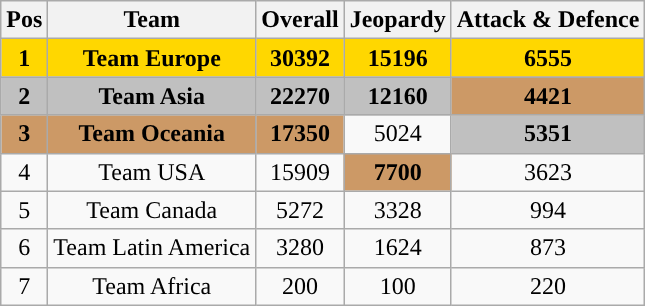<table class="wikitable" style="text-align:center">
<tr>
<th>Pos</th>
<th>Team</th>
<th>Overall</th>
<th>Jeopardy</th>
<th>Attack & Defence</th>
</tr>
<tr>
<th scope=col style="background-color: gold">1</th>
<th scope=col style="background-color: gold">Team Europe</th>
<th scope=col style="background-color: gold">30392</th>
<th scope=col style="background-color: gold">15196</th>
<th scope=col style="background-color: gold">6555</th>
</tr>
<tr>
<th scope=col style="background-color: silver">2</th>
<th scope=col style="background-color: silver">Team Asia</th>
<th scope=col style="background-color: silver">22270</th>
<th scope=col style="background-color: silver">12160</th>
<th scope=col style="background-color: #cc9966">4421</th>
</tr>
<tr>
<th scope=col style="background-color: #cc9966">3</th>
<th scope=col style="background-color: #cc9966">Team Oceania</th>
<th scope=col style="background-color: #cc9966">17350</th>
<td>5024</td>
<th scope=col style="background-color: silver">5351</th>
</tr>
<tr>
<td>4</td>
<td>Team USA</td>
<td>15909</td>
<th scope=col style="background-color: #cc9966">7700</th>
<td>3623</td>
</tr>
<tr>
<td>5</td>
<td>Team Canada</td>
<td>5272</td>
<td>3328</td>
<td>994</td>
</tr>
<tr>
<td>6</td>
<td>Team Latin America</td>
<td>3280</td>
<td>1624</td>
<td>873</td>
</tr>
<tr>
<td>7</td>
<td>Team Africa</td>
<td>200</td>
<td>100</td>
<td>220</td>
</tr>
</table>
